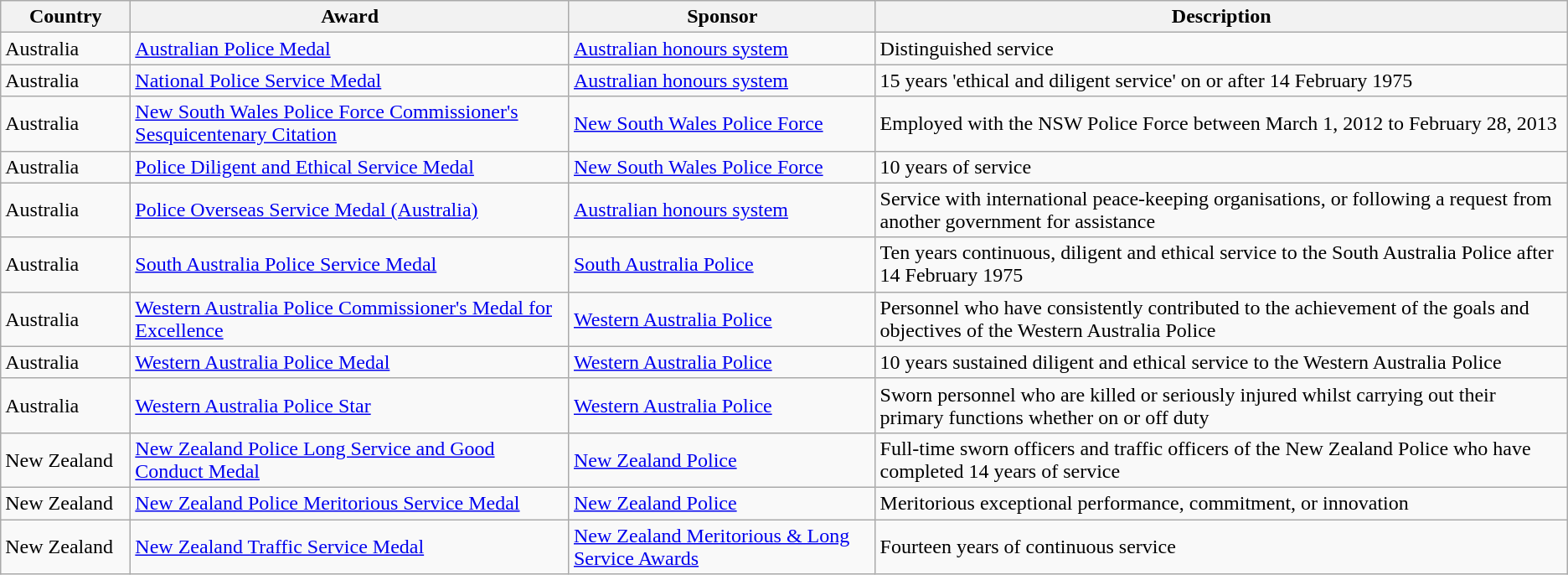<table class="wikitable sortable">
<tr>
<th style="width:6em;">Country</th>
<th>Award</th>
<th>Sponsor</th>
<th>Description</th>
</tr>
<tr>
<td>Australia</td>
<td><a href='#'>Australian Police Medal</a></td>
<td><a href='#'>Australian honours system</a></td>
<td>Distinguished service</td>
</tr>
<tr>
<td>Australia</td>
<td><a href='#'>National Police Service Medal</a></td>
<td><a href='#'>Australian honours system</a></td>
<td>15 years 'ethical and diligent service' on or after 14 February 1975</td>
</tr>
<tr>
<td>Australia</td>
<td><a href='#'>New South Wales Police Force Commissioner's Sesquicentenary Citation</a></td>
<td><a href='#'>New South Wales Police Force</a></td>
<td>Employed with the NSW Police Force between March 1, 2012 to February 28, 2013</td>
</tr>
<tr>
<td>Australia</td>
<td><a href='#'>Police Diligent and Ethical Service Medal</a></td>
<td><a href='#'>New South Wales Police Force</a></td>
<td>10 years of service</td>
</tr>
<tr>
<td>Australia</td>
<td><a href='#'>Police Overseas Service Medal (Australia)</a></td>
<td><a href='#'>Australian honours system</a></td>
<td>Service with international peace-keeping organisations, or following a request from another government for assistance</td>
</tr>
<tr>
<td>Australia</td>
<td><a href='#'>South Australia Police Service Medal</a></td>
<td><a href='#'>South Australia Police</a></td>
<td>Ten years continuous, diligent and ethical service to the South Australia Police after 14 February 1975</td>
</tr>
<tr>
<td>Australia</td>
<td><a href='#'>Western Australia Police Commissioner's Medal for Excellence</a></td>
<td><a href='#'>Western Australia Police</a></td>
<td>Personnel who have consistently contributed to the achievement of the goals and objectives of the Western Australia Police</td>
</tr>
<tr>
<td>Australia</td>
<td><a href='#'>Western Australia Police Medal</a></td>
<td><a href='#'>Western Australia Police</a></td>
<td>10 years sustained diligent and ethical service to the Western Australia Police</td>
</tr>
<tr>
<td>Australia</td>
<td><a href='#'>Western Australia Police Star</a></td>
<td><a href='#'>Western Australia Police</a></td>
<td>Sworn personnel who are killed or seriously injured whilst carrying out their primary functions whether on or off duty</td>
</tr>
<tr>
<td>New Zealand</td>
<td><a href='#'>New Zealand Police Long Service and Good Conduct Medal</a></td>
<td><a href='#'>New Zealand Police</a></td>
<td>Full-time sworn officers and traffic officers of the New Zealand Police who have completed 14 years of service</td>
</tr>
<tr>
<td>New Zealand</td>
<td><a href='#'>New Zealand Police Meritorious Service Medal</a></td>
<td><a href='#'>New Zealand Police</a></td>
<td>Meritorious exceptional performance, commitment, or innovation</td>
</tr>
<tr>
<td>New Zealand</td>
<td><a href='#'>New Zealand Traffic Service Medal</a></td>
<td><a href='#'>New Zealand Meritorious & Long Service Awards</a></td>
<td>Fourteen years of continuous service</td>
</tr>
</table>
